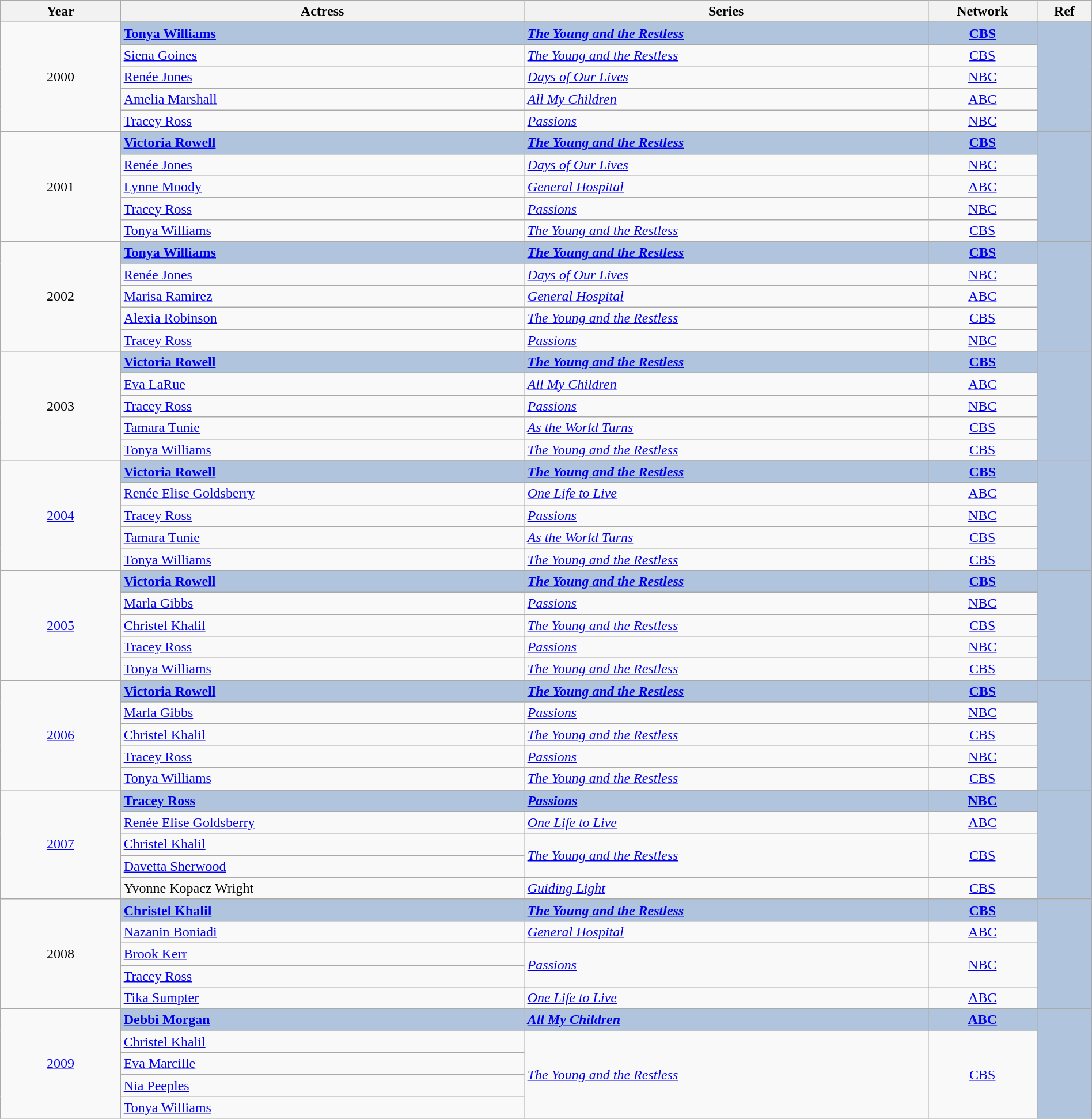<table class="wikitable" style="width:100%;">
<tr style="background:#bebebe;">
<th style="width:11%;">Year</th>
<th style="width:37%;">Actress</th>
<th style="width:37%;">Series</th>
<th style="width:10%;">Network</th>
<th style="width:5%;">Ref</th>
</tr>
<tr>
<td rowspan="6" align="center">2000</td>
</tr>
<tr style="background:#B0C4DE">
<td><strong><a href='#'>Tonya Williams</a></strong></td>
<td><strong><em><a href='#'>The Young and the Restless</a></em></strong></td>
<td align="center"><strong><a href='#'>CBS</a></strong></td>
<td rowspan="6" align="center"></td>
</tr>
<tr>
<td><a href='#'>Siena Goines</a></td>
<td><em><a href='#'>The Young and the Restless</a></em></td>
<td align="center"><a href='#'>CBS</a></td>
</tr>
<tr>
<td><a href='#'>Renée Jones</a></td>
<td><em><a href='#'>Days of Our Lives</a></em></td>
<td align="center"><a href='#'>NBC</a></td>
</tr>
<tr>
<td><a href='#'>Amelia Marshall</a></td>
<td><em><a href='#'>All My Children</a></em></td>
<td align="center"><a href='#'>ABC</a></td>
</tr>
<tr>
<td><a href='#'>Tracey Ross</a></td>
<td><em><a href='#'>Passions</a></em></td>
<td align="center"><a href='#'>NBC</a></td>
</tr>
<tr>
<td rowspan="6" align="center">2001</td>
</tr>
<tr style="background:#B0C4DE">
<td><strong><a href='#'>Victoria Rowell</a></strong></td>
<td><strong><em><a href='#'>The Young and the Restless</a></em></strong></td>
<td align="center"><strong><a href='#'>CBS</a></strong></td>
<td rowspan="6" align="center"></td>
</tr>
<tr>
<td><a href='#'>Renée Jones</a></td>
<td><em><a href='#'>Days of Our Lives</a></em></td>
<td align="center"><a href='#'>NBC</a></td>
</tr>
<tr>
<td><a href='#'>Lynne Moody</a></td>
<td><em><a href='#'>General Hospital</a></em></td>
<td align="center"><a href='#'>ABC</a></td>
</tr>
<tr>
<td><a href='#'>Tracey Ross</a></td>
<td><em><a href='#'>Passions</a></em></td>
<td align="center"><a href='#'>NBC</a></td>
</tr>
<tr>
<td><a href='#'>Tonya Williams</a></td>
<td><em><a href='#'>The Young and the Restless</a></em></td>
<td align="center"><a href='#'>CBS</a></td>
</tr>
<tr>
<td rowspan="6" align="center">2002</td>
</tr>
<tr style="background:#B0C4DE">
<td><strong><a href='#'>Tonya Williams</a></strong></td>
<td><strong><em><a href='#'>The Young and the Restless</a></em></strong></td>
<td align="center"><strong><a href='#'>CBS</a></strong></td>
<td rowspan="6" align="center"></td>
</tr>
<tr>
<td><a href='#'>Renée Jones</a></td>
<td><em><a href='#'>Days of Our Lives</a></em></td>
<td align="center"><a href='#'>NBC</a></td>
</tr>
<tr>
<td><a href='#'>Marisa Ramirez</a></td>
<td><em><a href='#'>General Hospital</a></em></td>
<td align="center"><a href='#'>ABC</a></td>
</tr>
<tr>
<td><a href='#'>Alexia Robinson</a></td>
<td><em><a href='#'>The Young and the Restless</a></em></td>
<td align="center"><a href='#'>CBS</a></td>
</tr>
<tr>
<td><a href='#'>Tracey Ross</a></td>
<td><em><a href='#'>Passions</a></em></td>
<td align="center"><a href='#'>NBC</a></td>
</tr>
<tr>
<td rowspan="6" align="center">2003</td>
</tr>
<tr style="background:#B0C4DE">
<td><strong><a href='#'>Victoria Rowell</a></strong></td>
<td><strong><em><a href='#'>The Young and the Restless</a></em></strong></td>
<td align="center"><strong><a href='#'>CBS</a></strong></td>
<td rowspan="6" align="center"></td>
</tr>
<tr>
<td><a href='#'>Eva LaRue</a></td>
<td><em><a href='#'>All My Children</a></em></td>
<td align="center"><a href='#'>ABC</a></td>
</tr>
<tr>
<td><a href='#'>Tracey Ross</a></td>
<td><em><a href='#'>Passions</a></em></td>
<td align="center"><a href='#'>NBC</a></td>
</tr>
<tr>
<td><a href='#'>Tamara Tunie</a></td>
<td><em><a href='#'>As the World Turns</a></em></td>
<td align="center"><a href='#'>CBS</a></td>
</tr>
<tr>
<td><a href='#'>Tonya Williams</a></td>
<td><em><a href='#'>The Young and the Restless</a></em></td>
<td align="center"><a href='#'>CBS</a></td>
</tr>
<tr>
<td rowspan="6" align="center"><a href='#'>2004</a></td>
</tr>
<tr style="background:#B0C4DE">
<td><strong><a href='#'>Victoria Rowell</a></strong></td>
<td><strong><em><a href='#'>The Young and the Restless</a></em></strong></td>
<td align="center"><strong><a href='#'>CBS</a></strong></td>
<td rowspan="6" align="center"></td>
</tr>
<tr>
<td><a href='#'>Renée Elise Goldsberry</a></td>
<td><em><a href='#'>One Life to Live</a></em></td>
<td align="center"><a href='#'>ABC</a></td>
</tr>
<tr>
<td><a href='#'>Tracey Ross</a></td>
<td><em><a href='#'>Passions</a></em></td>
<td align="center"><a href='#'>NBC</a></td>
</tr>
<tr>
<td><a href='#'>Tamara Tunie</a></td>
<td><em><a href='#'>As the World Turns</a></em></td>
<td align="center"><a href='#'>CBS</a></td>
</tr>
<tr>
<td><a href='#'>Tonya Williams</a></td>
<td><em><a href='#'>The Young and the Restless</a></em></td>
<td align="center"><a href='#'>CBS</a></td>
</tr>
<tr>
<td rowspan="6" align="center"><a href='#'>2005</a></td>
</tr>
<tr style="background:#B0C4DE">
<td><strong><a href='#'>Victoria Rowell</a></strong></td>
<td><strong><em><a href='#'>The Young and the Restless</a></em></strong></td>
<td align="center"><strong><a href='#'>CBS</a></strong></td>
<td rowspan="6" align="center"></td>
</tr>
<tr>
<td><a href='#'>Marla Gibbs</a></td>
<td><em><a href='#'>Passions</a></em></td>
<td align="center"><a href='#'>NBC</a></td>
</tr>
<tr>
<td><a href='#'>Christel Khalil</a></td>
<td><em><a href='#'>The Young and the Restless</a></em></td>
<td align="center"><a href='#'>CBS</a></td>
</tr>
<tr>
<td><a href='#'>Tracey Ross</a></td>
<td><em><a href='#'>Passions</a></em></td>
<td align="center"><a href='#'>NBC</a></td>
</tr>
<tr>
<td><a href='#'>Tonya Williams</a></td>
<td><em><a href='#'>The Young and the Restless</a></em></td>
<td align="center"><a href='#'>CBS</a></td>
</tr>
<tr>
<td rowspan="6" align="center"><a href='#'>2006</a></td>
</tr>
<tr style="background:#B0C4DE">
<td><strong><a href='#'>Victoria Rowell</a></strong></td>
<td><strong><em><a href='#'>The Young and the Restless</a></em></strong></td>
<td align="center"><strong><a href='#'>CBS</a></strong></td>
<td rowspan="6" align="center"></td>
</tr>
<tr>
<td><a href='#'>Marla Gibbs</a></td>
<td><em><a href='#'>Passions</a></em></td>
<td align="center"><a href='#'>NBC</a></td>
</tr>
<tr>
<td><a href='#'>Christel Khalil</a></td>
<td><em><a href='#'>The Young and the Restless</a></em></td>
<td align="center"><a href='#'>CBS</a></td>
</tr>
<tr>
<td><a href='#'>Tracey Ross</a></td>
<td><em><a href='#'>Passions</a></em></td>
<td align="center"><a href='#'>NBC</a></td>
</tr>
<tr>
<td><a href='#'>Tonya Williams</a></td>
<td><em><a href='#'>The Young and the Restless</a></em></td>
<td align="center"><a href='#'>CBS</a></td>
</tr>
<tr>
<td rowspan="6" align="center"><a href='#'>2007</a></td>
</tr>
<tr style="background:#B0C4DE">
<td><strong><a href='#'>Tracey Ross</a></strong></td>
<td><strong><em><a href='#'>Passions</a></em></strong></td>
<td align="center"><strong><a href='#'>NBC</a></strong></td>
<td rowspan="6" align="center"></td>
</tr>
<tr>
<td><a href='#'>Renée Elise Goldsberry</a></td>
<td><em><a href='#'>One Life to Live</a></em></td>
<td align="center"><a href='#'>ABC</a></td>
</tr>
<tr>
<td><a href='#'>Christel Khalil</a></td>
<td rowspan="2"><em><a href='#'>The Young and the Restless</a></em></td>
<td rowspan="2" align="center"><a href='#'>CBS</a></td>
</tr>
<tr>
<td><a href='#'>Davetta Sherwood</a></td>
</tr>
<tr>
<td>Yvonne Kopacz Wright</td>
<td><em><a href='#'>Guiding Light</a></em></td>
<td align="center"><a href='#'>CBS</a></td>
</tr>
<tr>
<td rowspan="6" align="center">2008</td>
</tr>
<tr style="background:#B0C4DE">
<td><strong><a href='#'>Christel Khalil</a></strong></td>
<td><strong><em><a href='#'>The Young and the Restless</a></em></strong></td>
<td align="center"><strong><a href='#'>CBS</a></strong></td>
<td rowspan="6" align="center"></td>
</tr>
<tr>
<td><a href='#'>Nazanin Boniadi</a></td>
<td><em><a href='#'>General Hospital</a></em></td>
<td align="center"><a href='#'>ABC</a></td>
</tr>
<tr>
<td><a href='#'>Brook Kerr</a></td>
<td rowspan="2"><em><a href='#'>Passions</a></em></td>
<td rowspan="2" align="center"><a href='#'>NBC</a></td>
</tr>
<tr>
<td><a href='#'>Tracey Ross</a></td>
</tr>
<tr>
<td><a href='#'>Tika Sumpter</a></td>
<td><em><a href='#'>One Life to Live</a></em></td>
<td align="center"><a href='#'>ABC</a></td>
</tr>
<tr>
<td rowspan="6" align="center"><a href='#'>2009</a></td>
</tr>
<tr style="background:#B0C4DE">
<td><strong><a href='#'>Debbi Morgan</a></strong></td>
<td><strong><em><a href='#'>All My Children</a></em></strong></td>
<td align="center"><strong><a href='#'>ABC</a></strong></td>
<td rowspan="6" align="center"></td>
</tr>
<tr>
<td><a href='#'>Christel Khalil</a></td>
<td rowspan="4"><em><a href='#'>The Young and the Restless</a></em></td>
<td rowspan="4" align="center"><a href='#'>CBS</a></td>
</tr>
<tr>
<td><a href='#'>Eva Marcille</a></td>
</tr>
<tr>
<td><a href='#'>Nia Peeples</a></td>
</tr>
<tr>
<td><a href='#'>Tonya Williams</a></td>
</tr>
</table>
